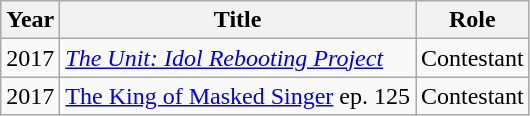<table class="wikitable plainrowheaders">
<tr>
<th>Year</th>
<th>Title</th>
<th>Role</th>
</tr>
<tr>
<td>2017</td>
<td><em><a href='#'>The Unit: Idol Rebooting Project</a></em></td>
<td>Contestant</td>
</tr>
<tr>
<td>2017</td>
<td><a href='#'>The King of Masked Singer</a> ep. 125</td>
<td>Contestant</td>
</tr>
</table>
